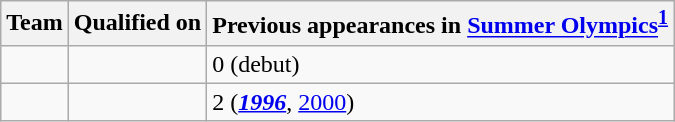<table class="wikitable sortable">
<tr>
<th>Team</th>
<th>Qualified on</th>
<th data-sort-type="number">Previous appearances in <a href='#'>Summer Olympics</a><sup><strong><a href='#'>1</a></strong></sup></th>
</tr>
<tr>
<td></td>
<td></td>
<td>0 (debut)</td>
</tr>
<tr>
<td></td>
<td></td>
<td>2 (<strong><em><a href='#'>1996</a></em></strong>, <a href='#'>2000</a>)</td>
</tr>
</table>
